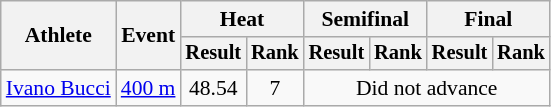<table class=wikitable style="font-size:90%">
<tr>
<th rowspan="2">Athlete</th>
<th rowspan="2">Event</th>
<th colspan="2">Heat</th>
<th colspan="2">Semifinal</th>
<th colspan="2">Final</th>
</tr>
<tr style="font-size:95%">
<th>Result</th>
<th>Rank</th>
<th>Result</th>
<th>Rank</th>
<th>Result</th>
<th>Rank</th>
</tr>
<tr align=center>
<td align=left><a href='#'>Ivano Bucci</a></td>
<td align=left><a href='#'>400 m</a></td>
<td>48.54</td>
<td>7</td>
<td colspan=4>Did not advance</td>
</tr>
</table>
